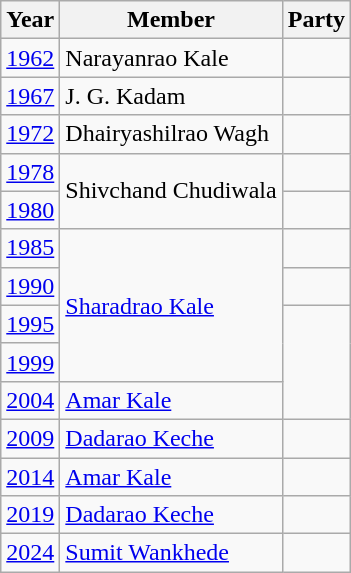<table class="wikitable">
<tr>
<th>Year</th>
<th>Member</th>
<th colspan="2">Party</th>
</tr>
<tr>
<td><a href='#'>1962</a></td>
<td>Narayanrao Kale</td>
<td></td>
</tr>
<tr>
<td><a href='#'>1967</a></td>
<td>J. G. Kadam</td>
<td></td>
</tr>
<tr>
<td><a href='#'>1972</a></td>
<td>Dhairyashilrao Wagh</td>
<td></td>
</tr>
<tr>
<td><a href='#'>1978</a></td>
<td rowspan="2">Shivchand Chudiwala</td>
</tr>
<tr>
<td><a href='#'>1980</a></td>
<td></td>
</tr>
<tr>
<td><a href='#'>1985</a></td>
<td rowspan="4"><a href='#'>Sharadrao Kale</a></td>
<td></td>
</tr>
<tr>
<td><a href='#'>1990</a></td>
<td></td>
</tr>
<tr>
<td><a href='#'>1995</a></td>
</tr>
<tr>
<td><a href='#'>1999</a></td>
</tr>
<tr>
<td><a href='#'>2004</a></td>
<td><a href='#'>Amar Kale</a></td>
</tr>
<tr>
<td><a href='#'>2009</a></td>
<td><a href='#'>Dadarao Keche</a></td>
<td></td>
</tr>
<tr>
<td><a href='#'>2014</a></td>
<td><a href='#'>Amar Kale</a></td>
<td></td>
</tr>
<tr>
<td><a href='#'>2019</a></td>
<td><a href='#'>Dadarao Keche</a></td>
<td></td>
</tr>
<tr>
<td><a href='#'>2024</a></td>
<td><a href='#'>Sumit Wankhede</a></td>
</tr>
</table>
